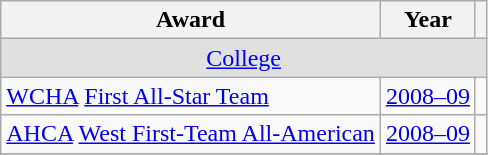<table class="wikitable">
<tr>
<th>Award</th>
<th>Year</th>
<th></th>
</tr>
<tr ALIGN="center" bgcolor="#e0e0e0">
<td colspan="3"><a href='#'>College</a></td>
</tr>
<tr>
<td><a href='#'>WCHA</a> <a href='#'>First All-Star Team</a></td>
<td><a href='#'>2008–09</a></td>
<td></td>
</tr>
<tr>
<td><a href='#'>AHCA</a> <a href='#'>West First-Team All-American</a></td>
<td><a href='#'>2008–09</a></td>
<td></td>
</tr>
<tr>
</tr>
</table>
